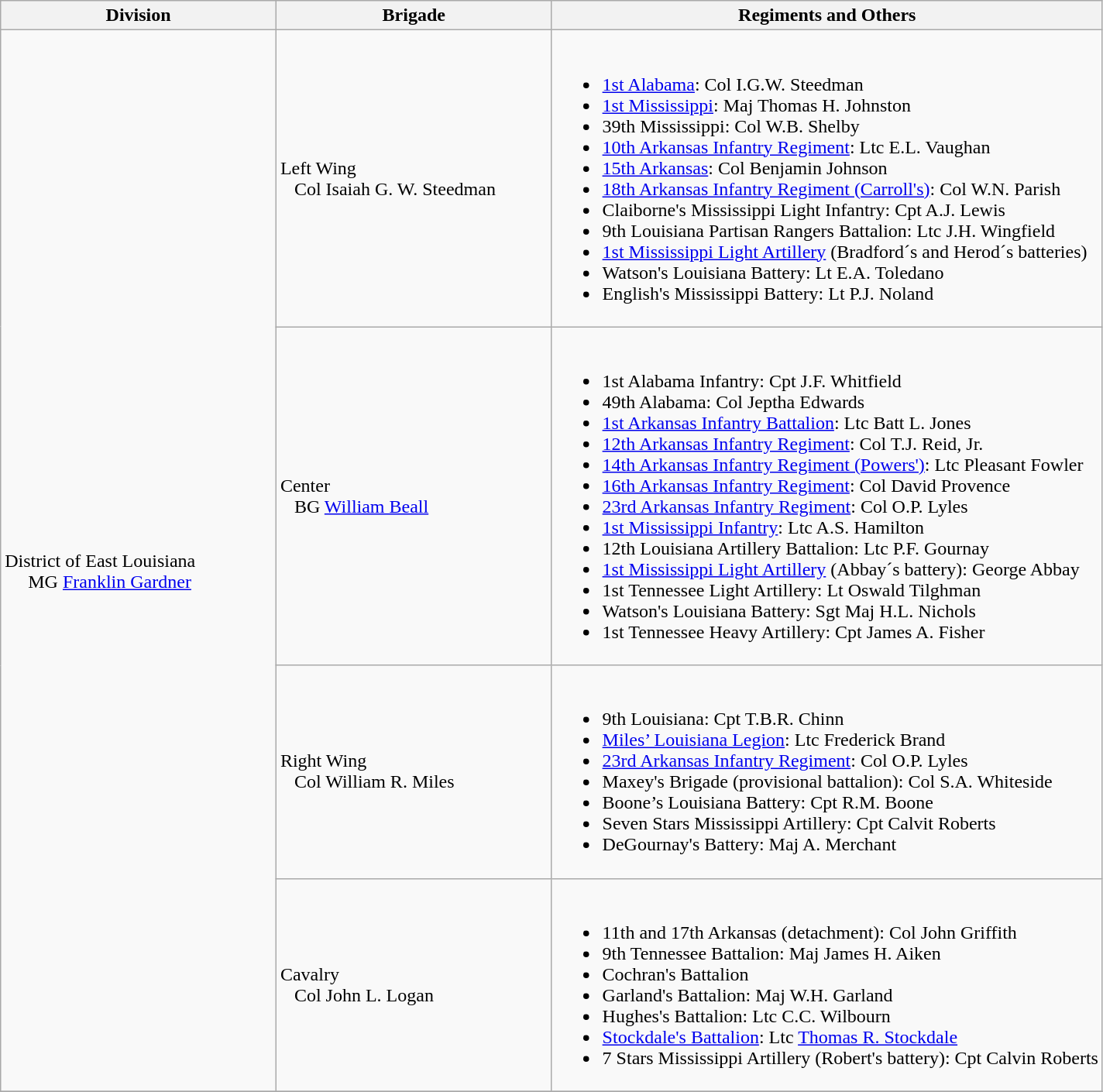<table class="wikitable">
<tr>
<th width=25%>Division</th>
<th width=25%>Brigade</th>
<th>Regiments and Others</th>
</tr>
<tr>
<td rowspan=4><br>District of East Louisiana
<br>    
MG <a href='#'>Franklin Gardner</a></td>
<td>Left Wing<br>  
Col Isaiah G. W. Steedman</td>
<td><br><ul><li><a href='#'>1st Alabama</a>: Col I.G.W. Steedman</li><li><a href='#'>1st Mississippi</a>: Maj Thomas H. Johnston</li><li>39th Mississippi: Col W.B. Shelby</li><li><a href='#'>10th Arkansas Infantry Regiment</a>: Ltc E.L. Vaughan</li><li><a href='#'>15th Arkansas</a>: Col Benjamin Johnson</li><li><a href='#'>18th Arkansas Infantry Regiment (Carroll's)</a>: Col W.N. Parish</li><li>Claiborne's Mississippi Light Infantry: Cpt A.J. Lewis</li><li>9th Louisiana Partisan Rangers Battalion: Ltc J.H. Wingfield</li><li><a href='#'>1st Mississippi Light Artillery</a> (Bradford´s and Herod´s batteries)</li><li>Watson's Louisiana Battery: Lt E.A. Toledano</li><li>English's Mississippi Battery: Lt P.J. Noland</li></ul></td>
</tr>
<tr>
<td>Center<br>  
BG <a href='#'>William Beall</a></td>
<td><br><ul><li>1st Alabama Infantry: Cpt J.F. Whitfield</li><li>49th Alabama: Col Jeptha Edwards</li><li><a href='#'>1st Arkansas Infantry Battalion</a>: Ltc  Batt L. Jones</li><li><a href='#'>12th Arkansas Infantry Regiment</a>: Col T.J. Reid, Jr.</li><li><a href='#'>14th Arkansas Infantry Regiment (Powers')</a>: Ltc Pleasant Fowler</li><li><a href='#'>16th Arkansas Infantry Regiment</a>: Col David Provence</li><li><a href='#'>23rd Arkansas Infantry Regiment</a>: Col O.P. Lyles</li><li><a href='#'>1st Mississippi Infantry</a>: Ltc A.S. Hamilton</li><li>12th Louisiana Artillery Battalion: Ltc P.F. Gournay</li><li><a href='#'>1st Mississippi Light Artillery</a> (Abbay´s battery): George Abbay</li><li>1st Tennessee Light Artillery: Lt Oswald Tilghman</li><li>Watson's Louisiana Battery: Sgt Maj H.L. Nichols</li><li>1st Tennessee Heavy Artillery: Cpt James A. Fisher</li></ul></td>
</tr>
<tr>
<td>Right Wing<br>  
Col William R. Miles</td>
<td><br><ul><li>9th Louisiana: Cpt T.B.R. Chinn</li><li><a href='#'>Miles’ Louisiana Legion</a>:  Ltc Frederick Brand</li><li><a href='#'>23rd Arkansas Infantry Regiment</a>: Col O.P. Lyles</li><li>Maxey's Brigade (provisional battalion): Col S.A. Whiteside</li><li>Boone’s Louisiana Battery: Cpt R.M. Boone</li><li>Seven Stars Mississippi Artillery: Cpt Calvit Roberts</li><li>DeGournay's Battery: Maj A. Merchant</li></ul></td>
</tr>
<tr>
<td>Cavalry<br>  
Col John L. Logan</td>
<td><br><ul><li>11th and 17th Arkansas (detachment): Col John Griffith</li><li>9th Tennessee Battalion: Maj James H. Aiken</li><li>Cochran's Battalion</li><li>Garland's Battalion: Maj W.H. Garland</li><li>Hughes's Battalion: Ltc C.C. Wilbourn</li><li><a href='#'>Stockdale's Battalion</a>: Ltc <a href='#'>Thomas R. Stockdale</a></li><li>7 Stars Mississippi Artillery (Robert's battery): Cpt Calvin Roberts</li></ul></td>
</tr>
<tr>
</tr>
</table>
